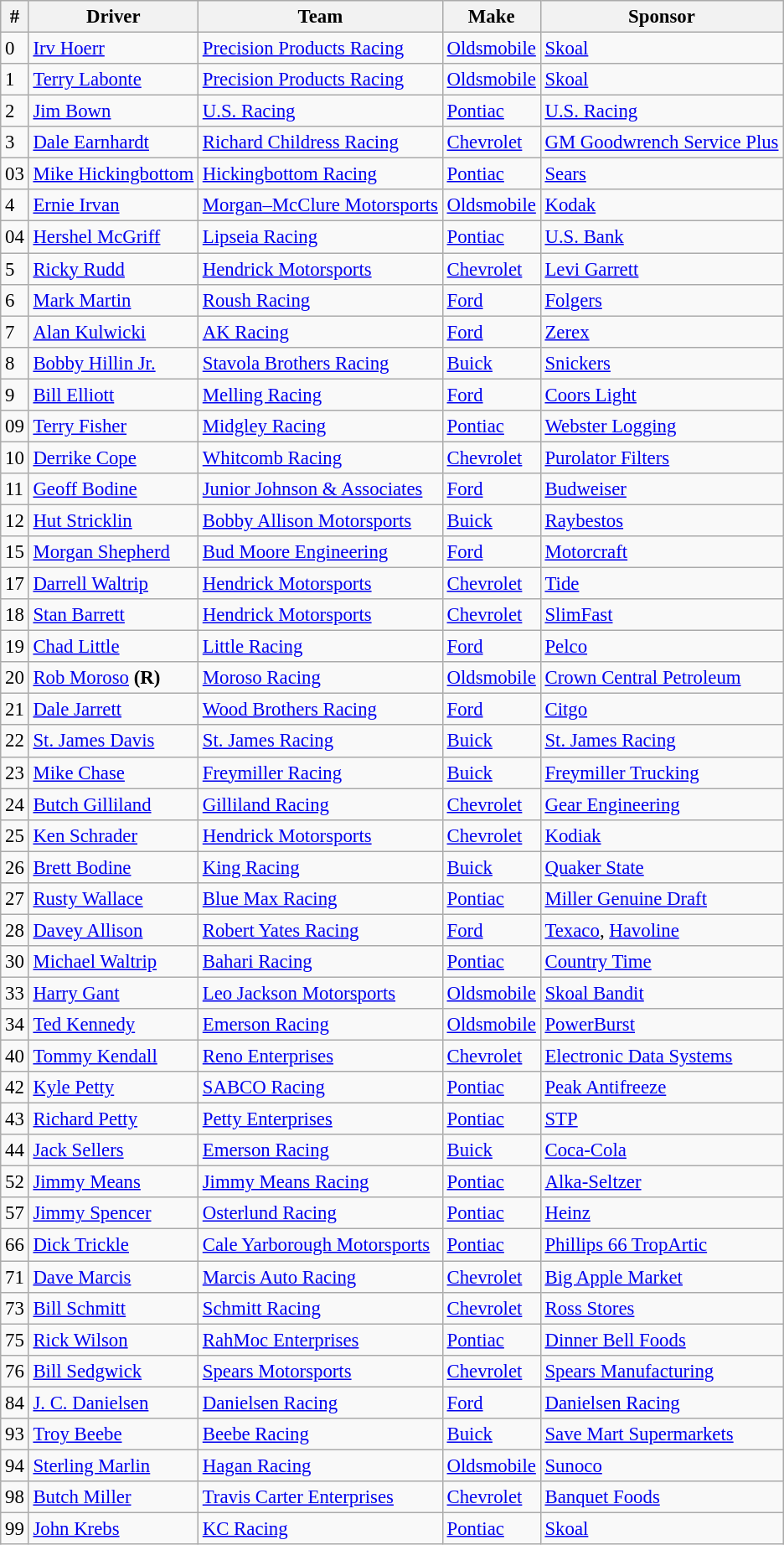<table class="wikitable" style="font-size:95%">
<tr>
<th>#</th>
<th>Driver</th>
<th>Team</th>
<th>Make</th>
<th>Sponsor</th>
</tr>
<tr>
<td>0</td>
<td><a href='#'>Irv Hoerr</a></td>
<td><a href='#'>Precision Products Racing</a></td>
<td><a href='#'>Oldsmobile</a></td>
<td><a href='#'>Skoal</a></td>
</tr>
<tr>
<td>1</td>
<td><a href='#'>Terry Labonte</a></td>
<td><a href='#'>Precision Products Racing</a></td>
<td><a href='#'>Oldsmobile</a></td>
<td><a href='#'>Skoal</a></td>
</tr>
<tr>
<td>2</td>
<td><a href='#'>Jim Bown</a></td>
<td><a href='#'>U.S. Racing</a></td>
<td><a href='#'>Pontiac</a></td>
<td><a href='#'>U.S. Racing</a></td>
</tr>
<tr>
<td>3</td>
<td><a href='#'>Dale Earnhardt</a></td>
<td><a href='#'>Richard Childress Racing</a></td>
<td><a href='#'>Chevrolet</a></td>
<td><a href='#'>GM Goodwrench Service Plus</a></td>
</tr>
<tr>
<td>03</td>
<td><a href='#'>Mike Hickingbottom</a></td>
<td><a href='#'>Hickingbottom Racing</a></td>
<td><a href='#'>Pontiac</a></td>
<td><a href='#'>Sears</a></td>
</tr>
<tr>
<td>4</td>
<td><a href='#'>Ernie Irvan</a></td>
<td><a href='#'>Morgan–McClure Motorsports</a></td>
<td><a href='#'>Oldsmobile</a></td>
<td><a href='#'>Kodak</a></td>
</tr>
<tr>
<td>04</td>
<td><a href='#'>Hershel McGriff</a></td>
<td><a href='#'>Lipseia Racing</a></td>
<td><a href='#'>Pontiac</a></td>
<td><a href='#'>U.S. Bank</a></td>
</tr>
<tr>
<td>5</td>
<td><a href='#'>Ricky Rudd</a></td>
<td><a href='#'>Hendrick Motorsports</a></td>
<td><a href='#'>Chevrolet</a></td>
<td><a href='#'>Levi Garrett</a></td>
</tr>
<tr>
<td>6</td>
<td><a href='#'>Mark Martin</a></td>
<td><a href='#'>Roush Racing</a></td>
<td><a href='#'>Ford</a></td>
<td><a href='#'>Folgers</a></td>
</tr>
<tr>
<td>7</td>
<td><a href='#'>Alan Kulwicki</a></td>
<td><a href='#'>AK Racing</a></td>
<td><a href='#'>Ford</a></td>
<td><a href='#'>Zerex</a></td>
</tr>
<tr>
<td>8</td>
<td><a href='#'>Bobby Hillin Jr.</a></td>
<td><a href='#'>Stavola Brothers Racing</a></td>
<td><a href='#'>Buick</a></td>
<td><a href='#'>Snickers</a></td>
</tr>
<tr>
<td>9</td>
<td><a href='#'>Bill Elliott</a></td>
<td><a href='#'>Melling Racing</a></td>
<td><a href='#'>Ford</a></td>
<td><a href='#'>Coors Light</a></td>
</tr>
<tr>
<td>09</td>
<td><a href='#'>Terry Fisher</a></td>
<td><a href='#'>Midgley Racing</a></td>
<td><a href='#'>Pontiac</a></td>
<td><a href='#'>Webster Logging</a></td>
</tr>
<tr>
<td>10</td>
<td><a href='#'>Derrike Cope</a></td>
<td><a href='#'>Whitcomb Racing</a></td>
<td><a href='#'>Chevrolet</a></td>
<td><a href='#'>Purolator Filters</a></td>
</tr>
<tr>
<td>11</td>
<td><a href='#'>Geoff Bodine</a></td>
<td><a href='#'>Junior Johnson & Associates</a></td>
<td><a href='#'>Ford</a></td>
<td><a href='#'>Budweiser</a></td>
</tr>
<tr>
<td>12</td>
<td><a href='#'>Hut Stricklin</a></td>
<td><a href='#'>Bobby Allison Motorsports</a></td>
<td><a href='#'>Buick</a></td>
<td><a href='#'>Raybestos</a></td>
</tr>
<tr>
<td>15</td>
<td><a href='#'>Morgan Shepherd</a></td>
<td><a href='#'>Bud Moore Engineering</a></td>
<td><a href='#'>Ford</a></td>
<td><a href='#'>Motorcraft</a></td>
</tr>
<tr>
<td>17</td>
<td><a href='#'>Darrell Waltrip</a></td>
<td><a href='#'>Hendrick Motorsports</a></td>
<td><a href='#'>Chevrolet</a></td>
<td><a href='#'>Tide</a></td>
</tr>
<tr>
<td>18</td>
<td><a href='#'>Stan Barrett</a></td>
<td><a href='#'>Hendrick Motorsports</a></td>
<td><a href='#'>Chevrolet</a></td>
<td><a href='#'>SlimFast</a></td>
</tr>
<tr>
<td>19</td>
<td><a href='#'>Chad Little</a></td>
<td><a href='#'>Little Racing</a></td>
<td><a href='#'>Ford</a></td>
<td><a href='#'>Pelco</a></td>
</tr>
<tr>
<td>20</td>
<td><a href='#'>Rob Moroso</a> <strong>(R)</strong></td>
<td><a href='#'>Moroso Racing</a></td>
<td><a href='#'>Oldsmobile</a></td>
<td><a href='#'>Crown Central Petroleum</a></td>
</tr>
<tr>
<td>21</td>
<td><a href='#'>Dale Jarrett</a></td>
<td><a href='#'>Wood Brothers Racing</a></td>
<td><a href='#'>Ford</a></td>
<td><a href='#'>Citgo</a></td>
</tr>
<tr>
<td>22</td>
<td><a href='#'>St. James Davis</a></td>
<td><a href='#'>St. James Racing</a></td>
<td><a href='#'>Buick</a></td>
<td><a href='#'>St. James Racing</a></td>
</tr>
<tr>
<td>23</td>
<td><a href='#'>Mike Chase</a></td>
<td><a href='#'>Freymiller Racing</a></td>
<td><a href='#'>Buick</a></td>
<td><a href='#'>Freymiller Trucking</a></td>
</tr>
<tr>
<td>24</td>
<td><a href='#'>Butch Gilliland</a></td>
<td><a href='#'>Gilliland Racing</a></td>
<td><a href='#'>Chevrolet</a></td>
<td><a href='#'>Gear Engineering</a></td>
</tr>
<tr>
<td>25</td>
<td><a href='#'>Ken Schrader</a></td>
<td><a href='#'>Hendrick Motorsports</a></td>
<td><a href='#'>Chevrolet</a></td>
<td><a href='#'>Kodiak</a></td>
</tr>
<tr>
<td>26</td>
<td><a href='#'>Brett Bodine</a></td>
<td><a href='#'>King Racing</a></td>
<td><a href='#'>Buick</a></td>
<td><a href='#'>Quaker State</a></td>
</tr>
<tr>
<td>27</td>
<td><a href='#'>Rusty Wallace</a></td>
<td><a href='#'>Blue Max Racing</a></td>
<td><a href='#'>Pontiac</a></td>
<td><a href='#'>Miller Genuine Draft</a></td>
</tr>
<tr>
<td>28</td>
<td><a href='#'>Davey Allison</a></td>
<td><a href='#'>Robert Yates Racing</a></td>
<td><a href='#'>Ford</a></td>
<td><a href='#'>Texaco</a>, <a href='#'>Havoline</a></td>
</tr>
<tr>
<td>30</td>
<td><a href='#'>Michael Waltrip</a></td>
<td><a href='#'>Bahari Racing</a></td>
<td><a href='#'>Pontiac</a></td>
<td><a href='#'>Country Time</a></td>
</tr>
<tr>
<td>33</td>
<td><a href='#'>Harry Gant</a></td>
<td><a href='#'>Leo Jackson Motorsports</a></td>
<td><a href='#'>Oldsmobile</a></td>
<td><a href='#'>Skoal Bandit</a></td>
</tr>
<tr>
<td>34</td>
<td><a href='#'>Ted Kennedy</a></td>
<td><a href='#'>Emerson Racing</a></td>
<td><a href='#'>Oldsmobile</a></td>
<td><a href='#'>PowerBurst</a></td>
</tr>
<tr>
<td>40</td>
<td><a href='#'>Tommy Kendall</a></td>
<td><a href='#'>Reno Enterprises</a></td>
<td><a href='#'>Chevrolet</a></td>
<td><a href='#'>Electronic Data Systems</a></td>
</tr>
<tr>
<td>42</td>
<td><a href='#'>Kyle Petty</a></td>
<td><a href='#'>SABCO Racing</a></td>
<td><a href='#'>Pontiac</a></td>
<td><a href='#'>Peak Antifreeze</a></td>
</tr>
<tr>
<td>43</td>
<td><a href='#'>Richard Petty</a></td>
<td><a href='#'>Petty Enterprises</a></td>
<td><a href='#'>Pontiac</a></td>
<td><a href='#'>STP</a></td>
</tr>
<tr>
<td>44</td>
<td><a href='#'>Jack Sellers</a></td>
<td><a href='#'>Emerson Racing</a></td>
<td><a href='#'>Buick</a></td>
<td><a href='#'>Coca-Cola</a></td>
</tr>
<tr>
<td>52</td>
<td><a href='#'>Jimmy Means</a></td>
<td><a href='#'>Jimmy Means Racing</a></td>
<td><a href='#'>Pontiac</a></td>
<td><a href='#'>Alka-Seltzer</a></td>
</tr>
<tr>
<td>57</td>
<td><a href='#'>Jimmy Spencer</a></td>
<td><a href='#'>Osterlund Racing</a></td>
<td><a href='#'>Pontiac</a></td>
<td><a href='#'>Heinz</a></td>
</tr>
<tr>
<td>66</td>
<td><a href='#'>Dick Trickle</a></td>
<td><a href='#'>Cale Yarborough Motorsports</a></td>
<td><a href='#'>Pontiac</a></td>
<td><a href='#'>Phillips 66 TropArtic</a></td>
</tr>
<tr>
<td>71</td>
<td><a href='#'>Dave Marcis</a></td>
<td><a href='#'>Marcis Auto Racing</a></td>
<td><a href='#'>Chevrolet</a></td>
<td><a href='#'>Big Apple Market</a></td>
</tr>
<tr>
<td>73</td>
<td><a href='#'>Bill Schmitt</a></td>
<td><a href='#'>Schmitt Racing</a></td>
<td><a href='#'>Chevrolet</a></td>
<td><a href='#'>Ross Stores</a></td>
</tr>
<tr>
<td>75</td>
<td><a href='#'>Rick Wilson</a></td>
<td><a href='#'>RahMoc Enterprises</a></td>
<td><a href='#'>Pontiac</a></td>
<td><a href='#'>Dinner Bell Foods</a></td>
</tr>
<tr>
<td>76</td>
<td><a href='#'>Bill Sedgwick</a></td>
<td><a href='#'>Spears Motorsports</a></td>
<td><a href='#'>Chevrolet</a></td>
<td><a href='#'>Spears Manufacturing</a></td>
</tr>
<tr>
<td>84</td>
<td><a href='#'>J. C. Danielsen</a></td>
<td><a href='#'>Danielsen Racing</a></td>
<td><a href='#'>Ford</a></td>
<td><a href='#'>Danielsen Racing</a></td>
</tr>
<tr>
<td>93</td>
<td><a href='#'>Troy Beebe</a></td>
<td><a href='#'>Beebe Racing</a></td>
<td><a href='#'>Buick</a></td>
<td><a href='#'>Save Mart Supermarkets</a></td>
</tr>
<tr>
<td>94</td>
<td><a href='#'>Sterling Marlin</a></td>
<td><a href='#'>Hagan Racing</a></td>
<td><a href='#'>Oldsmobile</a></td>
<td><a href='#'>Sunoco</a></td>
</tr>
<tr>
<td>98</td>
<td><a href='#'>Butch Miller</a></td>
<td><a href='#'>Travis Carter Enterprises</a></td>
<td><a href='#'>Chevrolet</a></td>
<td><a href='#'>Banquet Foods</a></td>
</tr>
<tr>
<td>99</td>
<td><a href='#'>John Krebs</a></td>
<td><a href='#'>KC Racing</a></td>
<td><a href='#'>Pontiac</a></td>
<td><a href='#'>Skoal</a></td>
</tr>
</table>
